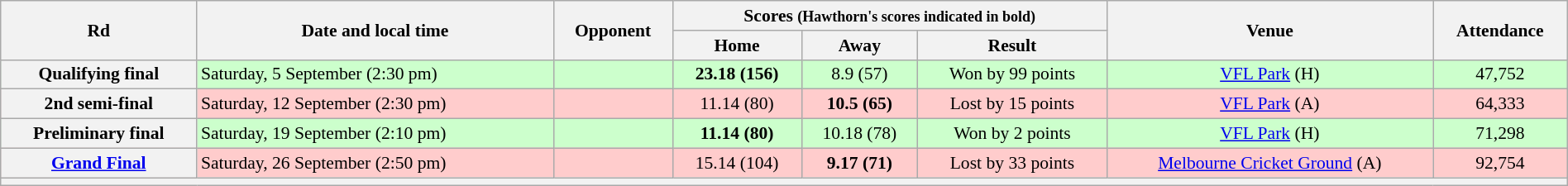<table class="wikitable" style="font-size:90%; text-align:center; width: 100%; margin-left: auto; margin-right: auto">
<tr>
<th rowspan="2">Rd</th>
<th rowspan="2">Date and local time</th>
<th rowspan="2">Opponent</th>
<th colspan="3">Scores <small>(Hawthorn's scores indicated in bold)</small></th>
<th rowspan="2">Venue</th>
<th rowspan="2">Attendance</th>
</tr>
<tr>
<th>Home</th>
<th>Away</th>
<th>Result</th>
</tr>
<tr style="background:#cfc">
<th>Qualifying final</th>
<td align=left>Saturday, 5 September (2:30 pm)</td>
<td align=left></td>
<td><strong>23.18 (156)</strong></td>
<td>8.9 (57)</td>
<td>Won by 99 points</td>
<td><a href='#'>VFL Park</a> (H)</td>
<td>47,752</td>
</tr>
<tr style="background:#fcc;">
<th>2nd semi-final</th>
<td align=left>Saturday, 12 September (2:30 pm)</td>
<td align=left></td>
<td>11.14 (80)</td>
<td><strong>10.5 (65)</strong></td>
<td>Lost by 15 points</td>
<td><a href='#'>VFL Park</a> (A)</td>
<td>64,333</td>
</tr>
<tr style="background:#cfc">
<th>Preliminary final</th>
<td align=left>Saturday, 19 September (2:10 pm)</td>
<td align=left></td>
<td><strong>11.14 (80)</strong></td>
<td>10.18 (78)</td>
<td>Won by 2 points</td>
<td><a href='#'>VFL Park</a> (H)</td>
<td>71,298</td>
</tr>
<tr style="background:#fcc;">
<th><a href='#'>Grand Final</a></th>
<td align=left>Saturday, 26 September (2:50 pm)</td>
<td align=left></td>
<td>15.14 (104)</td>
<td><strong>9.17 (71)</strong></td>
<td>Lost by 33 points</td>
<td><a href='#'>Melbourne Cricket Ground</a> (A)</td>
<td>92,754</td>
</tr>
<tr>
<th colspan="8"></th>
</tr>
</table>
